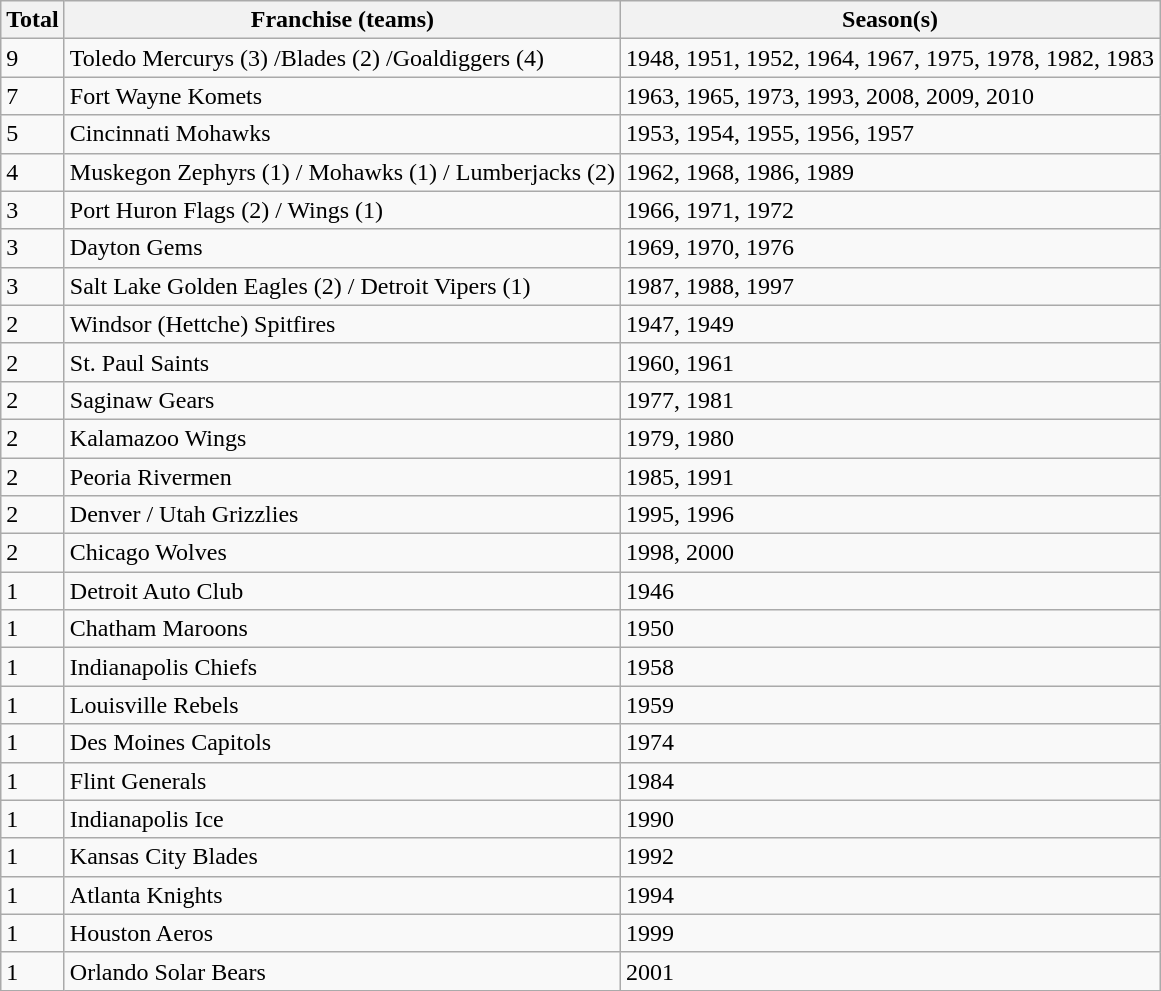<table class="wikitable">
<tr>
<th>Total</th>
<th>Franchise (teams)</th>
<th>Season(s)</th>
</tr>
<tr>
<td>9</td>
<td>Toledo Mercurys (3) /Blades (2) /Goaldiggers (4)</td>
<td>1948, 1951, 1952, 1964, 1967, 1975, 1978, 1982, 1983</td>
</tr>
<tr>
<td>7</td>
<td>Fort Wayne Komets</td>
<td>1963, 1965, 1973, 1993, 2008, 2009, 2010</td>
</tr>
<tr>
<td>5</td>
<td>Cincinnati Mohawks</td>
<td>1953, 1954, 1955, 1956, 1957</td>
</tr>
<tr>
<td>4</td>
<td>Muskegon Zephyrs (1) / Mohawks (1) / Lumberjacks (2)</td>
<td>1962, 1968, 1986, 1989</td>
</tr>
<tr>
<td>3</td>
<td>Port Huron Flags (2) / Wings (1)</td>
<td>1966, 1971, 1972</td>
</tr>
<tr>
<td>3</td>
<td>Dayton Gems</td>
<td>1969, 1970, 1976</td>
</tr>
<tr>
<td>3</td>
<td>Salt Lake Golden Eagles (2) / Detroit Vipers (1)</td>
<td>1987, 1988, 1997</td>
</tr>
<tr>
<td>2</td>
<td>Windsor (Hettche) Spitfires</td>
<td>1947, 1949</td>
</tr>
<tr>
<td>2</td>
<td>St. Paul Saints</td>
<td>1960, 1961</td>
</tr>
<tr>
<td>2</td>
<td>Saginaw Gears</td>
<td>1977, 1981</td>
</tr>
<tr>
<td>2</td>
<td>Kalamazoo Wings</td>
<td>1979, 1980</td>
</tr>
<tr>
<td>2</td>
<td>Peoria Rivermen</td>
<td>1985, 1991</td>
</tr>
<tr>
<td>2</td>
<td>Denver / Utah Grizzlies</td>
<td>1995, 1996</td>
</tr>
<tr>
<td>2</td>
<td>Chicago Wolves</td>
<td>1998, 2000</td>
</tr>
<tr>
<td>1</td>
<td>Detroit Auto Club</td>
<td>1946</td>
</tr>
<tr>
<td>1</td>
<td>Chatham Maroons</td>
<td>1950</td>
</tr>
<tr>
<td>1</td>
<td>Indianapolis Chiefs</td>
<td>1958</td>
</tr>
<tr>
<td>1</td>
<td>Louisville Rebels</td>
<td>1959</td>
</tr>
<tr>
<td>1</td>
<td>Des Moines Capitols</td>
<td>1974</td>
</tr>
<tr>
<td>1</td>
<td>Flint Generals</td>
<td>1984</td>
</tr>
<tr>
<td>1</td>
<td>Indianapolis Ice</td>
<td>1990</td>
</tr>
<tr>
<td>1</td>
<td>Kansas City Blades</td>
<td>1992</td>
</tr>
<tr>
<td>1</td>
<td>Atlanta Knights</td>
<td>1994</td>
</tr>
<tr>
<td>1</td>
<td>Houston Aeros</td>
<td>1999</td>
</tr>
<tr>
<td>1</td>
<td>Orlando Solar Bears</td>
<td>2001</td>
</tr>
</table>
